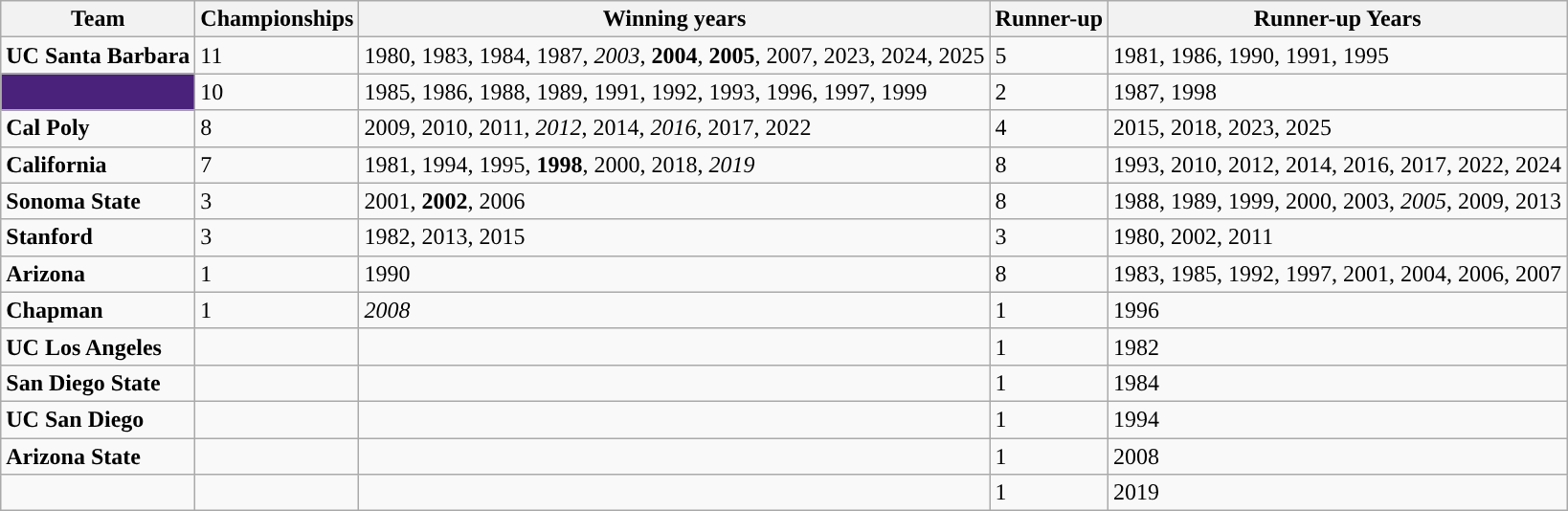<table class="wikitable">
<tr>
<th>Team</th>
<th>Championships</th>
<th>Winning years</th>
<th>Runner-up</th>
<th>Runner-up Years</th>
</tr>
<tr>
<td><strong>UC Santa Barbara</strong></td>
<td>11</td>
<td>1980, 1983, 1984, 1987, <em>2003</em>, <strong>2004</strong>, <strong>2005</strong>, 2007, 2023, 2024, 2025</td>
<td>5</td>
<td>1981, 1986, 1990, 1991, 1995</td>
</tr>
<tr>
<td style="background: #4A217B"><strong></strong></td>
<td>10</td>
<td>1985, 1986, 1988, 1989, 1991, 1992, 1993, 1996, 1997, 1999</td>
<td>2</td>
<td>1987, 1998</td>
</tr>
<tr>
<td><strong>Cal Poly</strong></td>
<td>8</td>
<td>2009, 2010, 2011, <em>2012</em>, 2014, <em>2016</em>, 2017, 2022</td>
<td>4</td>
<td>2015, 2018, 2023, 2025</td>
</tr>
<tr>
<td><strong>California</strong></td>
<td>7</td>
<td>1981, 1994, 1995, <strong>1998</strong>, 2000, 2018, <em>2019</em></td>
<td>8</td>
<td>1993, 2010, 2012, 2014, 2016, 2017, 2022, 2024</td>
</tr>
<tr>
<td><strong>Sonoma State</strong></td>
<td>3</td>
<td>2001, <strong>2002</strong>, 2006</td>
<td>8</td>
<td>1988, 1989, 1999, 2000, 2003, <em>2005</em>, 2009, 2013</td>
</tr>
<tr>
<td><strong>Stanford</strong></td>
<td>3</td>
<td>1982, 2013, 2015</td>
<td>3</td>
<td>1980, 2002, 2011</td>
</tr>
<tr>
<td><strong>Arizona</strong></td>
<td>1</td>
<td>1990</td>
<td>8</td>
<td>1983, 1985, 1992, 1997, 2001, 2004, 2006, 2007</td>
</tr>
<tr>
<td><strong>Chapman</strong></td>
<td>1</td>
<td><em>2008</em></td>
<td>1</td>
<td>1996</td>
</tr>
<tr>
<td><strong>UC Los Angeles</strong></td>
<td></td>
<td></td>
<td>1</td>
<td>1982</td>
</tr>
<tr>
<td><strong>San Diego State</strong></td>
<td></td>
<td></td>
<td>1</td>
<td>1984</td>
</tr>
<tr>
<td><strong>UC San Diego</strong></td>
<td></td>
<td></td>
<td>1</td>
<td>1994</td>
</tr>
<tr>
<td><strong>Arizona State</strong></td>
<td></td>
<td></td>
<td>1</td>
<td>2008</td>
</tr>
<tr>
<td><strong></strong></td>
<td></td>
<td></td>
<td>1</td>
<td>2019</td>
</tr>
</table>
